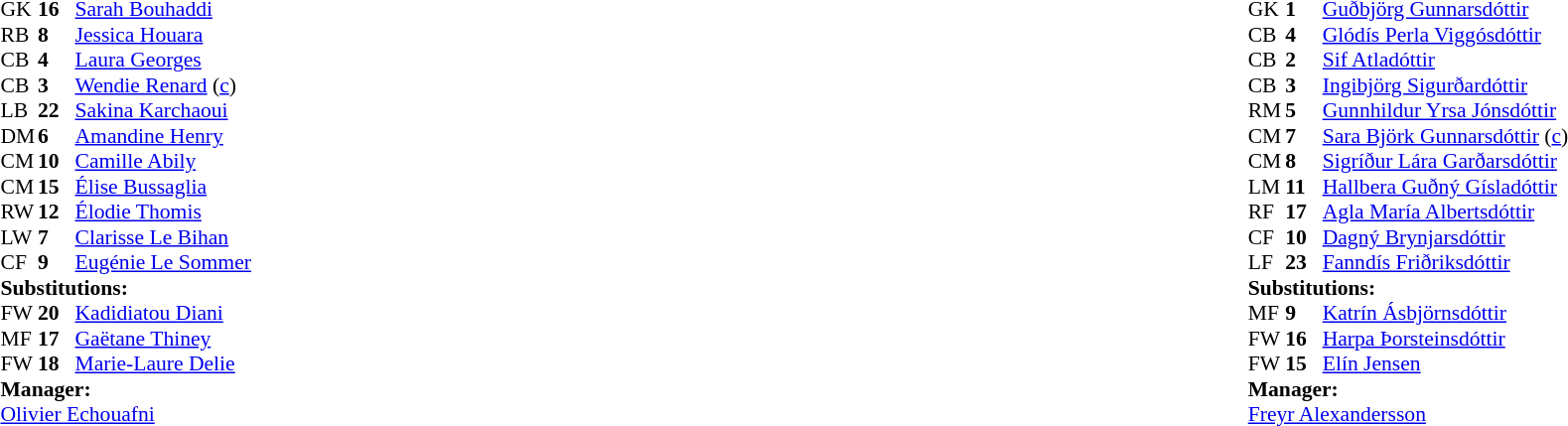<table width="100%">
<tr>
<td valign="top" width="40%"><br><table style="font-size:90%" cellspacing="0" cellpadding="0">
<tr>
<th width=25></th>
<th width=25></th>
</tr>
<tr>
<td>GK</td>
<td><strong>16</strong></td>
<td><a href='#'>Sarah Bouhaddi</a></td>
</tr>
<tr>
<td>RB</td>
<td><strong>8</strong></td>
<td><a href='#'>Jessica Houara</a></td>
</tr>
<tr>
<td>CB</td>
<td><strong>4</strong></td>
<td><a href='#'>Laura Georges</a></td>
</tr>
<tr>
<td>CB</td>
<td><strong>3</strong></td>
<td><a href='#'>Wendie Renard</a> (<a href='#'>c</a>)</td>
<td></td>
</tr>
<tr>
<td>LB</td>
<td><strong>22</strong></td>
<td><a href='#'>Sakina Karchaoui</a></td>
</tr>
<tr>
<td>DM</td>
<td><strong>6</strong></td>
<td><a href='#'>Amandine Henry</a></td>
</tr>
<tr>
<td>CM</td>
<td><strong>10</strong></td>
<td><a href='#'>Camille Abily</a></td>
</tr>
<tr>
<td>CM</td>
<td><strong>15</strong></td>
<td><a href='#'>Élise Bussaglia</a></td>
<td></td>
<td></td>
</tr>
<tr>
<td>RW</td>
<td><strong>12</strong></td>
<td><a href='#'>Élodie Thomis</a></td>
<td></td>
<td></td>
</tr>
<tr>
<td>LW</td>
<td><strong>7</strong></td>
<td><a href='#'>Clarisse Le Bihan</a></td>
<td></td>
<td></td>
</tr>
<tr>
<td>CF</td>
<td><strong>9</strong></td>
<td><a href='#'>Eugénie Le Sommer</a></td>
</tr>
<tr>
<td colspan=3><strong>Substitutions:</strong></td>
</tr>
<tr>
<td>FW</td>
<td><strong>20</strong></td>
<td><a href='#'>Kadidiatou Diani</a></td>
<td></td>
<td></td>
</tr>
<tr>
<td>MF</td>
<td><strong>17</strong></td>
<td><a href='#'>Gaëtane Thiney</a></td>
<td></td>
<td></td>
</tr>
<tr>
<td>FW</td>
<td><strong>18</strong></td>
<td><a href='#'>Marie-Laure Delie</a></td>
<td></td>
<td></td>
</tr>
<tr>
<td colspan=3><strong>Manager:</strong></td>
</tr>
<tr>
<td colspan=3><a href='#'>Olivier Echouafni</a></td>
</tr>
</table>
</td>
<td valign="top"></td>
<td valign="top" width="50%"><br><table style="font-size:90%; margin:auto" cellspacing="0" cellpadding="0">
<tr>
<th width=25></th>
<th width=25></th>
</tr>
<tr>
<td>GK</td>
<td><strong>1</strong></td>
<td><a href='#'>Guðbjörg Gunnarsdóttir</a></td>
</tr>
<tr>
<td>CB</td>
<td><strong>4</strong></td>
<td><a href='#'>Glódís Perla Viggósdóttir</a></td>
</tr>
<tr>
<td>CB</td>
<td><strong>2</strong></td>
<td><a href='#'>Sif Atladóttir</a></td>
</tr>
<tr>
<td>CB</td>
<td><strong>3</strong></td>
<td><a href='#'>Ingibjörg Sigurðardóttir</a></td>
<td></td>
</tr>
<tr>
<td>RM</td>
<td><strong>5</strong></td>
<td><a href='#'>Gunnhildur Yrsa Jónsdóttir</a></td>
</tr>
<tr>
<td>CM</td>
<td><strong>7</strong></td>
<td><a href='#'>Sara Björk Gunnarsdóttir</a> (<a href='#'>c</a>)</td>
</tr>
<tr>
<td>CM</td>
<td><strong>8</strong></td>
<td><a href='#'>Sigríður Lára Garðarsdóttir</a></td>
<td></td>
<td></td>
</tr>
<tr>
<td>LM</td>
<td><strong>11</strong></td>
<td><a href='#'>Hallbera Guðný Gísladóttir</a></td>
</tr>
<tr>
<td>RF</td>
<td><strong>17</strong></td>
<td><a href='#'>Agla María Albertsdóttir</a></td>
<td></td>
<td></td>
</tr>
<tr>
<td>CF</td>
<td><strong>10</strong></td>
<td><a href='#'>Dagný Brynjarsdóttir</a></td>
</tr>
<tr>
<td>LF</td>
<td><strong>23</strong></td>
<td><a href='#'>Fanndís Friðriksdóttir</a></td>
<td></td>
<td></td>
</tr>
<tr>
<td colspan=3><strong>Substitutions:</strong></td>
</tr>
<tr>
<td>MF</td>
<td><strong>9</strong></td>
<td><a href='#'>Katrín Ásbjörnsdóttir</a></td>
<td></td>
<td></td>
</tr>
<tr>
<td>FW</td>
<td><strong>16</strong></td>
<td><a href='#'>Harpa Þorsteinsdóttir</a></td>
<td></td>
<td></td>
</tr>
<tr>
<td>FW</td>
<td><strong>15</strong></td>
<td><a href='#'>Elín Jensen</a></td>
<td></td>
<td></td>
</tr>
<tr>
<td colspan=3><strong>Manager:</strong></td>
</tr>
<tr>
<td colspan=3><a href='#'>Freyr Alexandersson</a></td>
</tr>
</table>
</td>
</tr>
</table>
